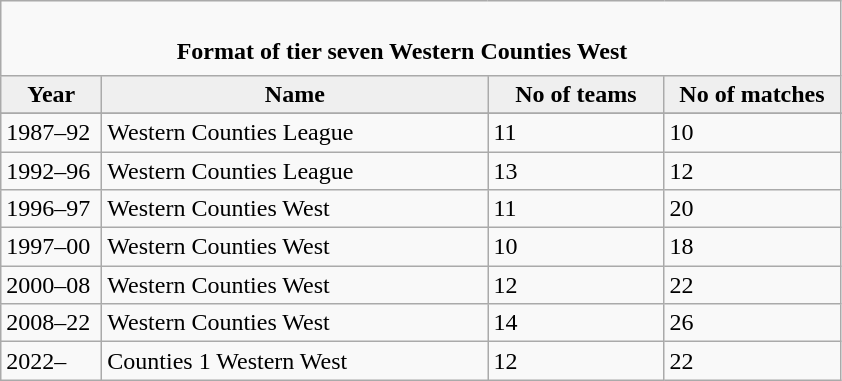<table class="wikitable" style="text-align: left;">
<tr>
<td colspan="11" cellpadding="0" cellspacing="0"><br><table border="0" style="width:100%;" cellpadding="0" cellspacing="0">
<tr>
<td style="width:20%; border:0;"></td>
<td style="border:0;"><strong>Format of tier seven Western Counties West</strong></td>
<td style="width:20%; border:0;"></td>
</tr>
</table>
</td>
</tr>
<tr>
<th style="background:#efefef; width:60px;">Year</th>
<th style="background:#efefef; width:250px;">Name</th>
<th style="background:#efefef; width:110px;">No of teams</th>
<th style="background:#efefef; width:110px;">No of matches</th>
</tr>
<tr align=left>
</tr>
<tr>
<td>1987–92</td>
<td>Western Counties League</td>
<td>11</td>
<td>10</td>
</tr>
<tr>
<td>1992–96</td>
<td>Western Counties League</td>
<td>13</td>
<td>12</td>
</tr>
<tr>
<td>1996–97</td>
<td>Western Counties West</td>
<td>11</td>
<td>20</td>
</tr>
<tr>
<td>1997–00</td>
<td>Western Counties West</td>
<td>10</td>
<td>18</td>
</tr>
<tr>
<td>2000–08</td>
<td>Western Counties West</td>
<td>12</td>
<td>22</td>
</tr>
<tr>
<td>2008–22</td>
<td>Western Counties West</td>
<td>14</td>
<td>26</td>
</tr>
<tr>
<td>2022–</td>
<td>Counties 1 Western West</td>
<td>12</td>
<td>22</td>
</tr>
</table>
